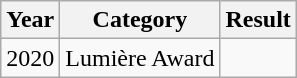<table class="wikitable">
<tr>
<th>Year</th>
<th>Category</th>
<th>Result</th>
</tr>
<tr>
<td>2020</td>
<td>Lumière Award</td>
<td></td>
</tr>
</table>
